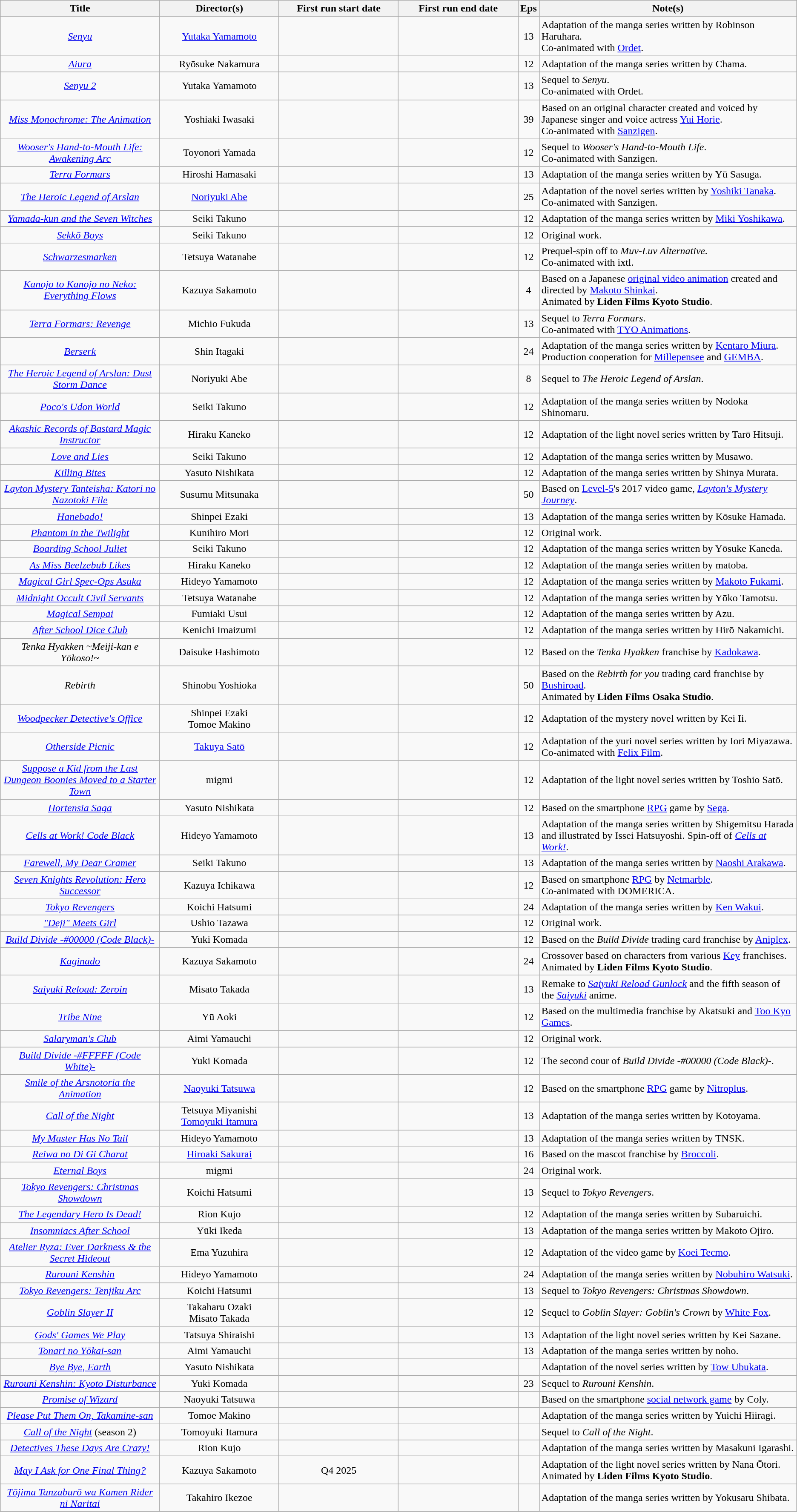<table class="wikitable sortable" style="text-align:center; margin=auto; ">
<tr>
<th scope="col" width=20%>Title</th>
<th scope="col" width=15%>Director(s)</th>
<th scope="col" width=15%>First run start date</th>
<th scope="col" width=15%>First run end date</th>
<th scope="col" class="unsortable">Eps</th>
<th scope="col" class="unsortable">Note(s)</th>
</tr>
<tr>
<td><em><a href='#'>Senyu</a></em></td>
<td><a href='#'>Yutaka Yamamoto</a></td>
<td></td>
<td></td>
<td>13</td>
<td style="text-align:left;">Adaptation of the manga series written by Robinson Haruhara. <br>Co-animated with <a href='#'>Ordet</a>.</td>
</tr>
<tr>
<td><em><a href='#'>Aiura</a></em></td>
<td>Ryōsuke Nakamura</td>
<td></td>
<td></td>
<td>12</td>
<td style="text-align:left;">Adaptation of the manga series written by Chama.</td>
</tr>
<tr>
<td><em><a href='#'>Senyu 2</a></em></td>
<td>Yutaka Yamamoto</td>
<td></td>
<td></td>
<td>13</td>
<td style="text-align:left;">Sequel to <em>Senyu</em>. <br>Co-animated with Ordet.</td>
</tr>
<tr>
<td><em><a href='#'>Miss Monochrome: The Animation</a></em></td>
<td>Yoshiaki Iwasaki</td>
<td></td>
<td></td>
<td>39</td>
<td style="text-align:left;">Based on an original character created and voiced by Japanese singer and voice actress <a href='#'>Yui Horie</a>. <br>Co-animated with <a href='#'>Sanzigen</a>.</td>
</tr>
<tr>
<td><em><a href='#'>Wooser's Hand-to-Mouth Life: Awakening Arc</a></em></td>
<td>Toyonori Yamada</td>
<td></td>
<td></td>
<td>12</td>
<td style="text-align:left;">Sequel to <em>Wooser's Hand-to-Mouth Life</em>. <br>Co-animated with Sanzigen.</td>
</tr>
<tr>
<td><em><a href='#'>Terra Formars</a></em></td>
<td>Hiroshi Hamasaki</td>
<td></td>
<td></td>
<td>13</td>
<td style="text-align:left;">Adaptation of the manga series written by Yū Sasuga.</td>
</tr>
<tr>
<td><em><a href='#'>The Heroic Legend of Arslan</a></em></td>
<td><a href='#'>Noriyuki Abe</a></td>
<td></td>
<td></td>
<td>25</td>
<td style="text-align:left;">Adaptation of the novel series written by <a href='#'>Yoshiki Tanaka</a>. <br>Co-animated with Sanzigen.</td>
</tr>
<tr>
<td><em><a href='#'>Yamada-kun and the Seven Witches</a></em></td>
<td>Seiki Takuno</td>
<td></td>
<td></td>
<td>12</td>
<td style="text-align:left;">Adaptation of the manga series written by <a href='#'>Miki Yoshikawa</a>.</td>
</tr>
<tr>
<td><em><a href='#'>Sekkō Boys</a></em></td>
<td>Seiki Takuno</td>
<td></td>
<td></td>
<td>12</td>
<td style="text-align:left;">Original work.</td>
</tr>
<tr>
<td><em><a href='#'>Schwarzesmarken</a></em></td>
<td>Tetsuya Watanabe</td>
<td></td>
<td></td>
<td>12</td>
<td style="text-align:left;">Prequel-spin off to <em>Muv-Luv Alternative.</em> <br>Co-animated with ixtl.</td>
</tr>
<tr>
<td><em><a href='#'>Kanojo to Kanojo no Neko: Everything Flows</a></em></td>
<td>Kazuya Sakamoto</td>
<td></td>
<td></td>
<td>4</td>
<td style="text-align:left;">Based on a Japanese <a href='#'>original video animation</a> created and directed by <a href='#'>Makoto Shinkai</a>. <br> Animated by <strong>Liden Films Kyoto Studio</strong>.</td>
</tr>
<tr>
<td><em><a href='#'>Terra Formars: Revenge</a></em></td>
<td>Michio Fukuda</td>
<td></td>
<td></td>
<td>13</td>
<td style="text-align:left;">Sequel to <em>Terra Formars</em>. <br>Co-animated with <a href='#'>TYO Animations</a>.</td>
</tr>
<tr>
<td><em><a href='#'>Berserk</a></em></td>
<td>Shin Itagaki</td>
<td></td>
<td></td>
<td>24</td>
<td style="text-align:left;">Adaptation of the manga series written by <a href='#'>Kentaro Miura</a>. <br>Production cooperation for <a href='#'>Millepensee</a> and <a href='#'>GEMBA</a>.</td>
</tr>
<tr>
<td><em><a href='#'>The Heroic Legend of Arslan: Dust Storm Dance</a></em></td>
<td>Noriyuki Abe</td>
<td></td>
<td></td>
<td>8</td>
<td style="text-align:left;">Sequel to <em>The Heroic Legend of Arslan</em>.</td>
</tr>
<tr>
<td><em><a href='#'>Poco's Udon World</a></em></td>
<td>Seiki Takuno</td>
<td></td>
<td></td>
<td>12</td>
<td style="text-align:left;">Adaptation of the manga series written by Nodoka Shinomaru.</td>
</tr>
<tr>
<td><em><a href='#'>Akashic Records of Bastard Magic Instructor</a></em></td>
<td>Hiraku Kaneko</td>
<td></td>
<td></td>
<td>12</td>
<td style="text-align:left;">Adaptation of the light novel series written by Tarō Hitsuji.</td>
</tr>
<tr>
<td><em><a href='#'>Love and Lies</a></em></td>
<td>Seiki Takuno</td>
<td></td>
<td></td>
<td>12</td>
<td style="text-align:left;">Adaptation of the manga series written by Musawo.</td>
</tr>
<tr>
<td><em><a href='#'>Killing Bites</a></em></td>
<td>Yasuto Nishikata</td>
<td></td>
<td></td>
<td>12</td>
<td style="text-align:left;">Adaptation of the manga series written by Shinya Murata.</td>
</tr>
<tr>
<td><em><a href='#'>Layton Mystery Tanteisha: Katori no Nazotoki File</a></em></td>
<td>Susumu Mitsunaka</td>
<td></td>
<td></td>
<td>50</td>
<td style="text-align:left;">Based on <a href='#'>Level-5</a>'s 2017 video game, <em><a href='#'>Layton's Mystery Journey</a></em>.</td>
</tr>
<tr>
<td><em><a href='#'>Hanebado!</a></em></td>
<td>Shinpei Ezaki</td>
<td></td>
<td></td>
<td>13</td>
<td style="text-align:left;">Adaptation of the manga series written by Kōsuke Hamada.</td>
</tr>
<tr>
<td><em><a href='#'>Phantom in the Twilight</a></em></td>
<td>Kunihiro Mori</td>
<td></td>
<td></td>
<td>12</td>
<td style="text-align:left;">Original work.</td>
</tr>
<tr>
<td><em><a href='#'>Boarding School Juliet</a></em></td>
<td>Seiki Takuno</td>
<td></td>
<td></td>
<td>12</td>
<td style="text-align:left;">Adaptation of the manga series written by Yōsuke Kaneda.</td>
</tr>
<tr>
<td><em><a href='#'>As Miss Beelzebub Likes</a></em></td>
<td>Hiraku Kaneko</td>
<td></td>
<td></td>
<td>12</td>
<td style="text-align:left;">Adaptation of the manga series written by matoba.</td>
</tr>
<tr>
<td><em><a href='#'>Magical Girl Spec-Ops Asuka</a></em></td>
<td>Hideyo Yamamoto</td>
<td></td>
<td></td>
<td>12</td>
<td style="text-align:left;">Adaptation of the manga series written by <a href='#'>Makoto Fukami</a>.</td>
</tr>
<tr>
<td><em><a href='#'>Midnight Occult Civil Servants</a></em></td>
<td>Tetsuya Watanabe</td>
<td></td>
<td></td>
<td>12</td>
<td style="text-align:left;">Adaptation of the manga series written by Yōko Tamotsu.</td>
</tr>
<tr>
<td><em><a href='#'>Magical Sempai</a></em></td>
<td>Fumiaki Usui</td>
<td></td>
<td></td>
<td>12</td>
<td style="text-align:left;">Adaptation of the manga series written by Azu.</td>
</tr>
<tr>
<td><em><a href='#'>After School Dice Club</a></em></td>
<td>Kenichi Imaizumi</td>
<td></td>
<td></td>
<td>12</td>
<td style="text-align:left;">Adaptation of the manga series written by Hirō Nakamichi.</td>
</tr>
<tr>
<td><em>Tenka Hyakken ~Meiji-kan e Yōkoso!~</em></td>
<td>Daisuke Hashimoto</td>
<td></td>
<td></td>
<td>12</td>
<td style="text-align:left;">Based on the <em>Tenka Hyakken</em> franchise by <a href='#'>Kadokawa</a>.</td>
</tr>
<tr>
<td><em>Rebirth</em></td>
<td>Shinobu Yoshioka</td>
<td></td>
<td></td>
<td>50</td>
<td style="text-align:left;">Based on the <em>Rebirth for you</em> trading card franchise by <a href='#'>Bushiroad</a>. <br> Animated by <strong>Liden Films Osaka Studio</strong>.</td>
</tr>
<tr>
<td><em><a href='#'>Woodpecker Detective's Office</a></em></td>
<td>Shinpei Ezaki <br>Tomoe Makino</td>
<td></td>
<td></td>
<td>12</td>
<td style="text-align:left;">Adaptation of the mystery novel written by Kei Ii.</td>
</tr>
<tr>
<td><em><a href='#'>Otherside Picnic</a></em></td>
<td><a href='#'>Takuya Satō</a></td>
<td></td>
<td></td>
<td>12</td>
<td style="text-align:left;">Adaptation of the yuri novel series written by Iori Miyazawa.<br>Co-animated with <a href='#'>Felix Film</a>.</td>
</tr>
<tr>
<td><em><a href='#'>Suppose a Kid from the Last Dungeon Boonies Moved to a Starter Town</a></em></td>
<td>migmi</td>
<td></td>
<td></td>
<td>12</td>
<td style="text-align:left;">Adaptation of the light novel series written by Toshio Satō.</td>
</tr>
<tr>
<td><em><a href='#'>Hortensia Saga</a></em></td>
<td>Yasuto Nishikata</td>
<td></td>
<td></td>
<td>12</td>
<td style="text-align:left;">Based on the smartphone <a href='#'>RPG</a> game by <a href='#'>Sega</a>.</td>
</tr>
<tr>
<td><em><a href='#'>Cells at Work! Code Black</a></em></td>
<td>Hideyo Yamamoto</td>
<td></td>
<td></td>
<td>13</td>
<td style="text-align:left;">Adaptation of the manga series written by Shigemitsu Harada and illustrated by Issei Hatsuyoshi. Spin-off of <em><a href='#'>Cells at Work!</a></em>.</td>
</tr>
<tr>
<td><em><a href='#'>Farewell, My Dear Cramer</a></em></td>
<td>Seiki Takuno</td>
<td></td>
<td></td>
<td>13</td>
<td style="text-align:left;">Adaptation of the manga series written by <a href='#'>Naoshi Arakawa</a>.</td>
</tr>
<tr>
<td><em><a href='#'>Seven Knights Revolution: Hero Successor</a></em></td>
<td>Kazuya Ichikawa</td>
<td></td>
<td></td>
<td>12</td>
<td style="text-align:left;">Based on smartphone <a href='#'>RPG</a> by <a href='#'>Netmarble</a>.<br>Co-animated with DOMERICA.</td>
</tr>
<tr>
<td><em><a href='#'>Tokyo Revengers</a></em></td>
<td>Koichi Hatsumi</td>
<td></td>
<td></td>
<td>24</td>
<td style="text-align:left;">Adaptation of the manga series written by <a href='#'>Ken Wakui</a>.</td>
</tr>
<tr>
<td><em><a href='#'>"Deji" Meets Girl</a></em></td>
<td>Ushio Tazawa</td>
<td></td>
<td></td>
<td>12</td>
<td style="text-align:left;">Original work.</td>
</tr>
<tr>
<td><em><a href='#'>Build Divide -#00000 (Code Black)-</a></em></td>
<td>Yuki Komada</td>
<td></td>
<td></td>
<td>12</td>
<td style="text-align:left;">Based on the <em>Build Divide</em> trading card franchise by <a href='#'>Aniplex</a>.</td>
</tr>
<tr>
<td><em><a href='#'>Kaginado</a></em></td>
<td>Kazuya Sakamoto</td>
<td></td>
<td></td>
<td>24</td>
<td style="text-align:left;">Crossover based on characters from various <a href='#'>Key</a> franchises. <br> Animated by <strong>Liden Films Kyoto Studio</strong>.</td>
</tr>
<tr>
<td><em><a href='#'>Saiyuki Reload: Zeroin</a></em></td>
<td>Misato Takada</td>
<td></td>
<td></td>
<td>13</td>
<td style="text-align:left;">Remake to <a href='#'><em>Saiyuki Reload Gunlock</em></a> and the fifth season of the <em><a href='#'>Saiyuki</a></em> anime.</td>
</tr>
<tr>
<td><em><a href='#'>Tribe Nine</a></em></td>
<td>Yū Aoki</td>
<td></td>
<td></td>
<td>12</td>
<td style="text-align:left;">Based on the multimedia franchise by Akatsuki and <a href='#'>Too Kyo Games</a>.</td>
</tr>
<tr>
<td><em><a href='#'>Salaryman's Club</a></em></td>
<td>Aimi Yamauchi</td>
<td></td>
<td></td>
<td>12</td>
<td style="text-align:left;">Original work.</td>
</tr>
<tr>
<td><em><a href='#'>Build Divide -#FFFFF (Code White)-</a></em></td>
<td>Yuki Komada</td>
<td></td>
<td></td>
<td>12</td>
<td style="text-align:left;">The second cour of <em>Build Divide -#00000 (Code Black)-</em>.</td>
</tr>
<tr>
<td><em><a href='#'>Smile of the Arsnotoria the Animation</a></em></td>
<td><a href='#'>Naoyuki Tatsuwa</a></td>
<td></td>
<td></td>
<td>12</td>
<td style="text-align:left;">Based on the smartphone <a href='#'>RPG</a> game by <a href='#'>Nitroplus</a>.</td>
</tr>
<tr>
<td><em><a href='#'>Call of the Night</a></em></td>
<td>Tetsuya Miyanishi <br><a href='#'>Tomoyuki Itamura</a></td>
<td></td>
<td></td>
<td>13</td>
<td style="text-align:left;">Adaptation of the manga series written by Kotoyama.</td>
</tr>
<tr>
<td><em><a href='#'>My Master Has No Tail</a></em></td>
<td>Hideyo Yamamoto</td>
<td></td>
<td></td>
<td>13</td>
<td style="text-align:left;">Adaptation of the manga series written by TNSK.</td>
</tr>
<tr>
<td><em><a href='#'>Reiwa no Di Gi Charat</a></em></td>
<td><a href='#'>Hiroaki Sakurai</a></td>
<td></td>
<td></td>
<td>16</td>
<td style="text-align:left;">Based on the mascot franchise by <a href='#'>Broccoli</a>.</td>
</tr>
<tr>
<td><em><a href='#'>Eternal Boys</a></em></td>
<td>migmi</td>
<td></td>
<td></td>
<td>24</td>
<td style="text-align:left;">Original work.</td>
</tr>
<tr>
<td><em><a href='#'>Tokyo Revengers: Christmas Showdown</a></em></td>
<td>Koichi Hatsumi</td>
<td></td>
<td></td>
<td>13</td>
<td style="text-align:left;">Sequel to <em>Tokyo Revengers</em>.</td>
</tr>
<tr>
<td><em><a href='#'>The Legendary Hero Is Dead!</a></em></td>
<td>Rion Kujo</td>
<td></td>
<td></td>
<td>12</td>
<td style="text-align:left;">Adaptation of the manga series written by Subaruichi.</td>
</tr>
<tr>
<td><em><a href='#'>Insomniacs After School</a></em></td>
<td>Yūki Ikeda</td>
<td></td>
<td></td>
<td>13</td>
<td style="text-align:left;">Adaptation of the manga series written by Makoto Ojiro.</td>
</tr>
<tr>
<td><em><a href='#'>Atelier Ryza: Ever Darkness & the Secret Hideout</a></em></td>
<td>Ema Yuzuhira</td>
<td></td>
<td></td>
<td>12</td>
<td style="text-align:left;">Adaptation of the video game by <a href='#'>Koei Tecmo</a>.</td>
</tr>
<tr>
<td><em><a href='#'>Rurouni Kenshin</a></em></td>
<td>Hideyo Yamamoto</td>
<td></td>
<td></td>
<td>24</td>
<td style="text-align:left;">Adaptation of the manga series written by <a href='#'>Nobuhiro Watsuki</a>.</td>
</tr>
<tr>
<td><em><a href='#'>Tokyo Revengers: Tenjiku Arc</a></em></td>
<td>Koichi Hatsumi</td>
<td></td>
<td></td>
<td>13</td>
<td style="text-align:left;">Sequel to <em>Tokyo Revengers: Christmas Showdown</em>.</td>
</tr>
<tr>
<td><em><a href='#'>Goblin Slayer II</a></em></td>
<td>Takaharu Ozaki <br>Misato Takada</td>
<td></td>
<td></td>
<td>12</td>
<td style="text-align:left;">Sequel to <em>Goblin Slayer: Goblin's Crown</em> by <a href='#'>White Fox</a>.</td>
</tr>
<tr>
<td><em><a href='#'>Gods' Games We Play</a></em></td>
<td>Tatsuya Shiraishi</td>
<td></td>
<td></td>
<td>13</td>
<td style="text-align:left;">Adaptation of the light novel series written by Kei Sazane.</td>
</tr>
<tr>
<td><em><a href='#'>Tonari no Yōkai-san</a></em></td>
<td>Aimi Yamauchi</td>
<td></td>
<td></td>
<td>13</td>
<td style="text-align:left;">Adaptation of the manga series written by noho.</td>
</tr>
<tr>
<td><em><a href='#'>Bye Bye, Earth</a></em></td>
<td>Yasuto Nishikata</td>
<td></td>
<td></td>
<td></td>
<td style="text-align:left;">Adaptation of the novel series written by <a href='#'>Tow Ubukata</a>.</td>
</tr>
<tr>
<td><em><a href='#'>Rurouni Kenshin: Kyoto Disturbance</a></em></td>
<td>Yuki Komada</td>
<td></td>
<td></td>
<td>23</td>
<td style="text-align:left;">Sequel to <em>Rurouni Kenshin</em>.</td>
</tr>
<tr>
<td><em><a href='#'>Promise of Wizard</a></em></td>
<td>Naoyuki Tatsuwa</td>
<td></td>
<td></td>
<td></td>
<td style="text-align:left;">Based on the smartphone <a href='#'>social network game</a> by Coly.</td>
</tr>
<tr>
<td><em><a href='#'>Please Put Them On, Takamine-san</a></em></td>
<td>Tomoe Makino</td>
<td></td>
<td></td>
<td></td>
<td style="text-align:left;">Adaptation of the manga series written by Yuichi Hiiragi.</td>
</tr>
<tr>
<td><em><a href='#'>Call of the Night</a></em> (season 2)</td>
<td>Tomoyuki Itamura</td>
<td></td>
<td></td>
<td></td>
<td style="text-align:left;">Sequel to <em>Call of the Night</em>.</td>
</tr>
<tr>
<td><em><a href='#'>Detectives These Days Are Crazy!</a></em></td>
<td>Rion Kujo</td>
<td></td>
<td></td>
<td></td>
<td style="text-align:left;">Adaptation of the manga series written by Masakuni Igarashi.</td>
</tr>
<tr>
<td><em><a href='#'>May I Ask for One Final Thing?</a></em></td>
<td>Kazuya Sakamoto</td>
<td>Q4 2025</td>
<td></td>
<td></td>
<td style="text-align:left;">Adaptation of the light novel series written by Nana Ōtori.<br> Animated by <strong>Liden Films Kyoto Studio</strong>.</td>
</tr>
<tr>
<td><em><a href='#'>Tōjima Tanzaburō wa Kamen Rider ni Naritai</a></em></td>
<td>Takahiro Ikezoe</td>
<td></td>
<td></td>
<td></td>
<td style="text-align:left;">Adaptation of the manga series written by Yokusaru Shibata.</td>
</tr>
</table>
